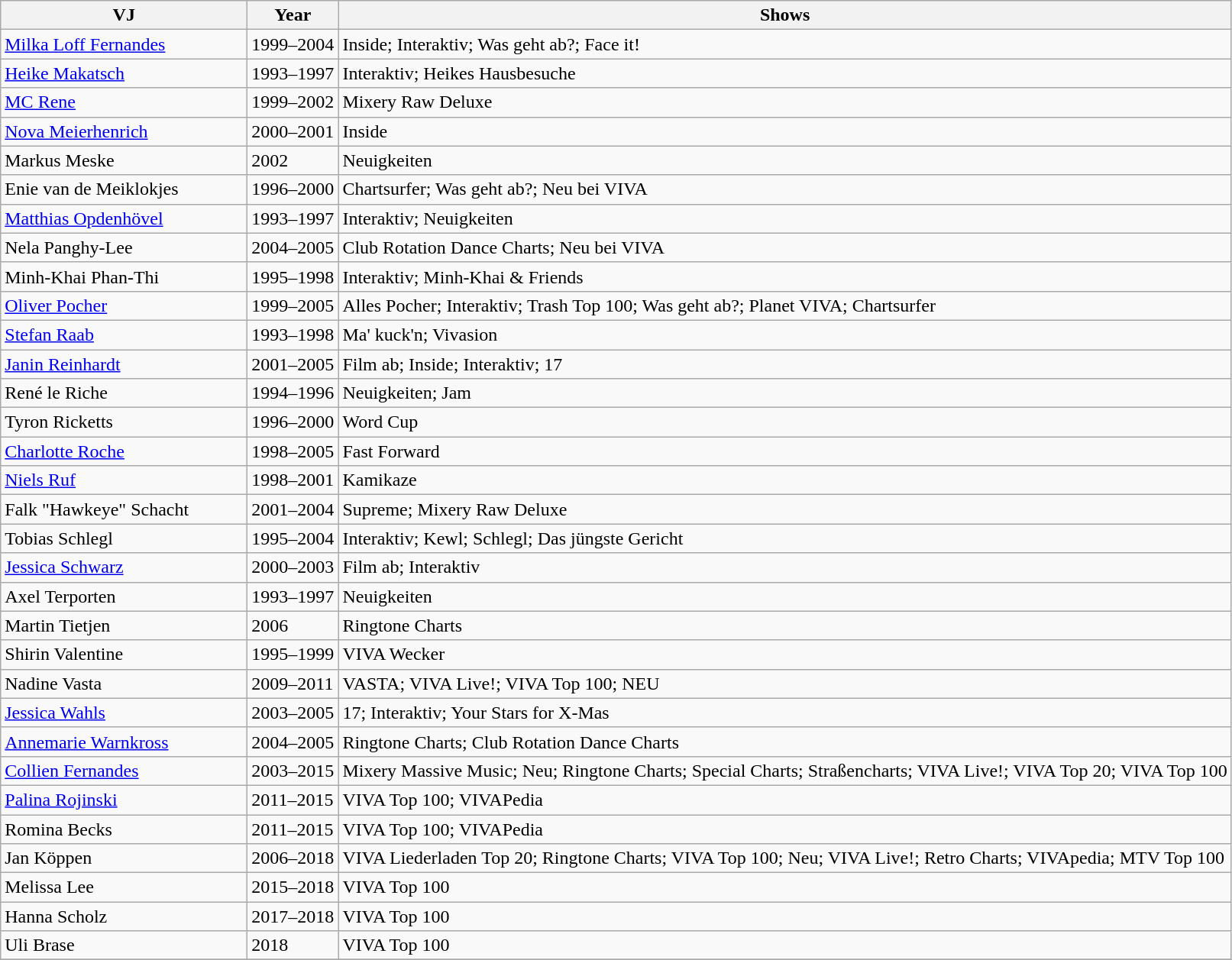<table class="wikitable sortable">
<tr>
<th style="width:13em;">VJ</th>
<th>Year</th>
<th>Shows</th>
</tr>
<tr>
<td><a href='#'>Milka Loff Fernandes</a></td>
<td>1999–2004</td>
<td>Inside; Interaktiv; Was geht ab?; Face it!</td>
</tr>
<tr>
<td><a href='#'>Heike Makatsch</a></td>
<td>1993–1997</td>
<td>Interaktiv; Heikes Hausbesuche</td>
</tr>
<tr>
<td><a href='#'>MC Rene</a></td>
<td>1999–2002</td>
<td>Mixery Raw Deluxe</td>
</tr>
<tr>
<td><a href='#'>Nova Meierhenrich</a></td>
<td>2000–2001</td>
<td>Inside</td>
</tr>
<tr>
<td>Markus Meske</td>
<td>2002</td>
<td>Neuigkeiten</td>
</tr>
<tr>
<td>Enie van de Meiklokjes<br> </td>
<td>1996–2000</td>
<td>Chartsurfer; Was geht ab?; Neu bei VIVA</td>
</tr>
<tr>
<td><a href='#'>Matthias Opdenhövel</a></td>
<td>1993–1997</td>
<td>Interaktiv; Neuigkeiten</td>
</tr>
<tr>
<td>Nela Panghy-Lee</td>
<td>2004–2005</td>
<td>Club Rotation Dance Charts; Neu bei VIVA</td>
</tr>
<tr>
<td>Minh-Khai Phan-Thi</td>
<td>1995–1998</td>
<td>Interaktiv; Minh-Khai & Friends</td>
</tr>
<tr>
<td><a href='#'>Oliver Pocher</a></td>
<td>1999–2005</td>
<td>Alles Pocher; Interaktiv; Trash Top 100; Was geht ab?; Planet VIVA; Chartsurfer</td>
</tr>
<tr>
<td><a href='#'>Stefan Raab</a></td>
<td>1993–1998</td>
<td>Ma' kuck'n; Vivasion</td>
</tr>
<tr>
<td><a href='#'>Janin Reinhardt</a></td>
<td>2001–2005</td>
<td>Film ab; Inside; Interaktiv; 17</td>
</tr>
<tr>
<td>René le Riche</td>
<td>1994–1996</td>
<td>Neuigkeiten; Jam</td>
</tr>
<tr>
<td>Tyron Ricketts</td>
<td>1996–2000</td>
<td>Word Cup</td>
</tr>
<tr>
<td><a href='#'>Charlotte Roche</a></td>
<td>1998–2005</td>
<td>Fast Forward</td>
</tr>
<tr>
<td><a href='#'>Niels Ruf</a></td>
<td>1998–2001</td>
<td>Kamikaze</td>
</tr>
<tr>
<td>Falk "Hawkeye" Schacht</td>
<td>2001–2004</td>
<td>Supreme; Mixery Raw Deluxe</td>
</tr>
<tr>
<td>Tobias Schlegl</td>
<td>1995–2004</td>
<td>Interaktiv; Kewl; Schlegl; Das jüngste Gericht</td>
</tr>
<tr>
<td><a href='#'>Jessica Schwarz</a></td>
<td>2000–2003</td>
<td>Film ab; Interaktiv</td>
</tr>
<tr>
<td>Axel Terporten</td>
<td>1993–1997</td>
<td>Neuigkeiten</td>
</tr>
<tr>
<td>Martin Tietjen</td>
<td>2006</td>
<td>Ringtone Charts</td>
</tr>
<tr>
<td>Shirin Valentine</td>
<td>1995–1999</td>
<td>VIVA Wecker</td>
</tr>
<tr>
<td>Nadine Vasta</td>
<td>2009–2011</td>
<td>VASTA; VIVA Live!; VIVA Top 100; NEU</td>
</tr>
<tr>
<td><a href='#'>Jessica Wahls</a></td>
<td>2003–2005</td>
<td>17; Interaktiv; Your Stars for X-Mas</td>
</tr>
<tr>
<td><a href='#'>Annemarie Warnkross</a></td>
<td>2004–2005</td>
<td>Ringtone Charts; Club Rotation Dance Charts</td>
</tr>
<tr>
<td><a href='#'>Collien Fernandes</a></td>
<td>2003–2015</td>
<td>Mixery Massive Music; Neu; Ringtone Charts; Special Charts; Straßencharts; VIVA Live!; VIVA Top 20; VIVA Top 100</td>
</tr>
<tr>
<td><a href='#'>Palina Rojinski</a></td>
<td>2011–2015</td>
<td>VIVA Top 100; VIVAPedia</td>
</tr>
<tr>
<td>Romina Becks</td>
<td>2011–2015</td>
<td>VIVA Top 100; VIVAPedia</td>
</tr>
<tr>
<td>Jan Köppen</td>
<td>2006–2018</td>
<td>VIVA Liederladen Top 20; Ringtone Charts; VIVA Top 100; Neu; VIVA Live!; Retro Charts; VIVApedia; MTV Top 100</td>
</tr>
<tr>
<td>Melissa Lee</td>
<td>2015–2018</td>
<td>VIVA Top 100</td>
</tr>
<tr>
<td>Hanna Scholz</td>
<td>2017–2018</td>
<td>VIVA Top 100</td>
</tr>
<tr>
<td>Uli Brase</td>
<td>2018</td>
<td>VIVA Top 100</td>
</tr>
<tr>
</tr>
</table>
